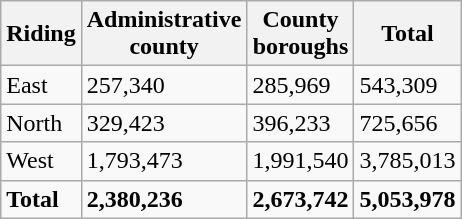<table class="wikitable">
<tr>
<th>Riding</th>
<th>Administrative<br>county</th>
<th>County<br>boroughs</th>
<th>Total</th>
</tr>
<tr>
<td>East</td>
<td>257,340</td>
<td>285,969</td>
<td>543,309</td>
</tr>
<tr>
<td>North</td>
<td>329,423</td>
<td>396,233</td>
<td>725,656</td>
</tr>
<tr>
<td>West</td>
<td>1,793,473</td>
<td>1,991,540</td>
<td>3,785,013</td>
</tr>
<tr>
<td><strong>Total</strong></td>
<td><strong>2,380,236</strong></td>
<td><strong>2,673,742</strong></td>
<td><strong>5,053,978</strong></td>
</tr>
</table>
